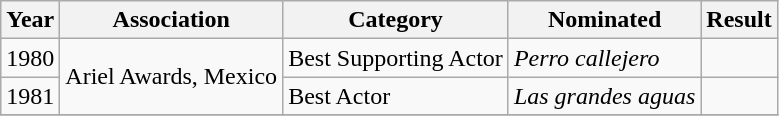<table class="wikitable sortable">
<tr>
<th>Year</th>
<th>Association</th>
<th>Category</th>
<th>Nominated</th>
<th>Result</th>
</tr>
<tr>
<td>1980</td>
<td rowspan=2>Ariel Awards, Mexico</td>
<td>Best Supporting Actor</td>
<td><em>Perro callejero </em></td>
<td></td>
</tr>
<tr>
<td>1981</td>
<td>Best Actor</td>
<td><em>Las grandes aguas </em></td>
<td></td>
</tr>
<tr>
</tr>
</table>
